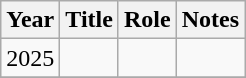<table class="wikitable sortable">
<tr>
<th>Year</th>
<th>Title</th>
<th>Role</th>
<th class="unsortable">Notes</th>
</tr>
<tr>
<td>2025</td>
<td></td>
<td></td>
<td></td>
</tr>
<tr>
</tr>
</table>
